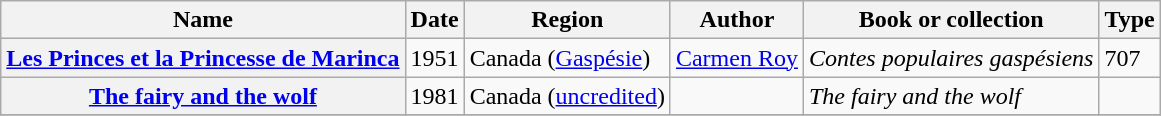<table class="wikitable sortable">
<tr>
<th scope="col">Name</th>
<th scope="col">Date</th>
<th scope="col">Region</th>
<th scope="col">Author</th>
<th scope="col">Book or collection</th>
<th scope="col">Type</th>
</tr>
<tr>
<th><a href='#'>Les Princes et la Princesse de Marinca</a></th>
<td>1951</td>
<td>Canada (<a href='#'>Gaspésie</a>)</td>
<td><a href='#'>Carmen Roy</a></td>
<td><em>Contes populaires gaspésiens</em></td>
<td>707</td>
</tr>
<tr>
<th><a href='#'>The fairy and the wolf</a></th>
<td>1981</td>
<td>Canada (<a href='#'>uncredited</a>)</td>
<td></td>
<td><em>The fairy and the wolf</em></td>
<td></td>
</tr>
<tr>
</tr>
</table>
